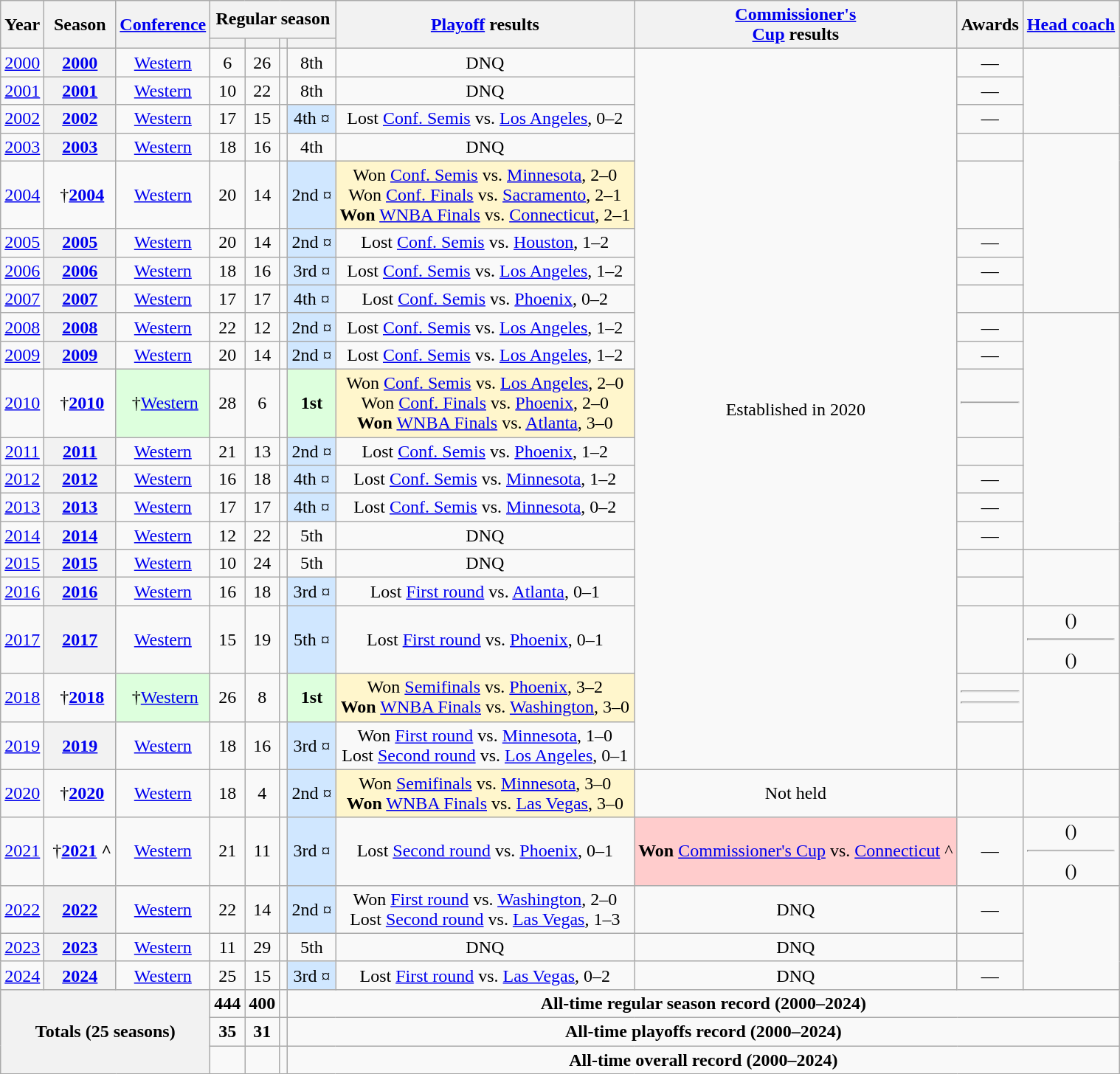<table class="wikitable sortable plainrowheaders" style="text-align:center">
<tr>
<th scope="col" rowspan="2">Year</th>
<th scope="col" rowspan="2">Season</th>
<th scope="col" rowspan="2"><a href='#'>Conference</a></th>
<th scope="colgroup" colspan="4">Regular season</th>
<th scope="col" rowspan="2" class="unsortable"><a href='#'>Playoff</a> results</th>
<th scope="col" rowspan="2" class="unsortable"><a href='#'>Commissioner's<br>Cup</a> results</th>
<th scope="col" rowspan="2" class="unsortable">Awards</th>
<th scope="col" rowspan="2"><a href='#'>Head coach</a></th>
</tr>
<tr>
<th scope="col"></th>
<th scope="col"></th>
<th scope="col"><a href='#'></a></th>
<th scope="col"></th>
</tr>
<tr>
<td><a href='#'>2000</a></td>
<th scope="row" style="text-align:center;"><a href='#'>2000</a></th>
<td><a href='#'>Western</a></td>
<td>6</td>
<td>26</td>
<td></td>
<td>8th</td>
<td>DNQ</td>
<td rowspan="20">Established in 2020</td>
<td>—</td>
<td rowspan="3"></td>
</tr>
<tr>
<td><a href='#'>2001</a></td>
<th scope="row" style="text-align:center;"><a href='#'>2001</a></th>
<td><a href='#'>Western</a></td>
<td>10</td>
<td>22</td>
<td></td>
<td>8th</td>
<td>DNQ</td>
<td>—</td>
</tr>
<tr>
<td><a href='#'>2002</a></td>
<th scope="row" style="text-align:center;"><a href='#'>2002</a></th>
<td><a href='#'>Western</a></td>
<td>17</td>
<td>15</td>
<td></td>
<td style="background-color:#d0e7ff">4th ¤</td>
<td>Lost <a href='#'>Conf. Semis</a> vs. <a href='#'>Los Angeles</a>, 0–2</td>
<td>—</td>
</tr>
<tr>
<td><a href='#'>2003</a></td>
<th scope="row" style="text-align:center;"><a href='#'>2003</a></th>
<td><a href='#'>Western</a></td>
<td>18</td>
<td>16</td>
<td></td>
<td>4th</td>
<td>DNQ</td>
<td> </td>
<td rowspan="5"></td>
</tr>
<tr>
<td><a href='#'>2004</a></td>
<td data-sort-value="2004" scope="row" style="text-align:center;" style="background-color:#fff6cc"><span> †</span><strong><a href='#'>2004</a> </strong></td>
<td><a href='#'>Western</a></td>
<td>20</td>
<td>14</td>
<td></td>
<td style="background-color:#d0e7ff">2nd ¤</td>
<td style="background-color:#fff6cc">Won <a href='#'>Conf. Semis</a> vs. <a href='#'>Minnesota</a>, 2–0<br>Won <a href='#'>Conf. Finals</a> vs. <a href='#'>Sacramento</a>, 2–1<br><strong>Won</strong> <a href='#'>WNBA Finals</a> vs. <a href='#'>Connecticut</a>, 2–1 </td>
<td> </td>
</tr>
<tr>
<td><a href='#'>2005</a></td>
<th scope="row" style="text-align:center;"><a href='#'>2005</a></th>
<td><a href='#'>Western</a></td>
<td>20</td>
<td>14</td>
<td></td>
<td style="background-color:#d0e7ff">2nd ¤</td>
<td>Lost <a href='#'>Conf. Semis</a> vs. <a href='#'>Houston</a>, 1–2</td>
<td>—</td>
</tr>
<tr>
<td><a href='#'>2006</a></td>
<th scope="row" style="text-align:center;"><a href='#'>2006</a></th>
<td><a href='#'>Western</a></td>
<td>18</td>
<td>16</td>
<td></td>
<td style="background-color:#d0e7ff">3rd ¤</td>
<td>Lost <a href='#'>Conf. Semis</a> vs. <a href='#'>Los Angeles</a>, 1–2</td>
<td>—</td>
</tr>
<tr>
<td><a href='#'>2007</a></td>
<th scope="row" style="text-align:center;"><a href='#'>2007</a></th>
<td><a href='#'>Western</a></td>
<td>17</td>
<td>17</td>
<td></td>
<td style="background-color:#d0e7ff">4th ¤</td>
<td>Lost <a href='#'>Conf. Semis</a> vs. <a href='#'>Phoenix</a>, 0–2</td>
<td> </td>
</tr>
<tr>
<td><a href='#'>2008</a></td>
<th scope="row" style="text-align:center;"><a href='#'>2008</a></th>
<td><a href='#'>Western</a></td>
<td>22</td>
<td>12</td>
<td></td>
<td style="background-color:#d0e7ff">2nd ¤</td>
<td>Lost <a href='#'>Conf. Semis</a> vs. <a href='#'>Los Angeles</a>, 1–2</td>
<td>—</td>
<td rowspan="7"></td>
</tr>
<tr>
<td><a href='#'>2009</a></td>
<th scope="row" style="text-align:center;"><a href='#'>2009</a></th>
<td><a href='#'>Western</a></td>
<td>20</td>
<td>14</td>
<td></td>
<td style="background-color:#d0e7ff">2nd ¤</td>
<td>Lost <a href='#'>Conf. Semis</a> vs. <a href='#'>Los Angeles</a>, 1–2</td>
<td>—</td>
</tr>
<tr>
<td><a href='#'>2010</a></td>
<td data-sort-value="2010" scope="row" style="text-align:center;" style="background-color:#fff6cc"><span> †</span><strong><a href='#'>2010</a> </strong></td>
<td style="background-color:#ddffdd"><span> †</span><a href='#'>Western</a> </td>
<td>28</td>
<td>6</td>
<td></td>
<td style="background-color:#ddffdd"><strong>1st </strong></td>
<td style="background-color:#fff6cc">Won <a href='#'>Conf. Semis</a> vs. <a href='#'>Los Angeles</a>, 2–0<br>Won <a href='#'>Conf. Finals</a> vs. <a href='#'>Phoenix</a>, 2–0<br><strong>Won</strong> <a href='#'>WNBA Finals</a> vs. <a href='#'>Atlanta</a>, 3–0 </td>
<td> <hr> </td>
</tr>
<tr>
<td><a href='#'>2011</a></td>
<th scope="row" style="text-align:center;"><a href='#'>2011</a></th>
<td><a href='#'>Western</a></td>
<td>21</td>
<td>13</td>
<td></td>
<td style="background-color:#d0e7ff">2nd ¤</td>
<td>Lost <a href='#'>Conf. Semis</a> vs. <a href='#'>Phoenix</a>, 1–2</td>
<td> </td>
</tr>
<tr>
<td><a href='#'>2012</a></td>
<th scope="row" style="text-align:center;"><a href='#'>2012</a></th>
<td><a href='#'>Western</a></td>
<td>16</td>
<td>18</td>
<td></td>
<td style="background-color:#d0e7ff">4th ¤</td>
<td>Lost <a href='#'>Conf. Semis</a> vs. <a href='#'>Minnesota</a>, 1–2</td>
<td>—</td>
</tr>
<tr>
<td><a href='#'>2013</a></td>
<th scope="row" style="text-align:center;"><a href='#'>2013</a></th>
<td><a href='#'>Western</a></td>
<td>17</td>
<td>17</td>
<td></td>
<td style="background-color:#d0e7ff">4th ¤</td>
<td>Lost <a href='#'>Conf. Semis</a> vs. <a href='#'>Minnesota</a>, 0–2</td>
<td>—</td>
</tr>
<tr>
<td><a href='#'>2014</a></td>
<th scope="row" style="text-align:center;"><a href='#'>2014</a></th>
<td><a href='#'>Western</a></td>
<td>12</td>
<td>22</td>
<td></td>
<td>5th</td>
<td>DNQ</td>
<td>—</td>
</tr>
<tr>
<td><a href='#'>2015</a></td>
<th scope="row" style="text-align:center;"><a href='#'>2015</a></th>
<td><a href='#'>Western</a></td>
<td>10</td>
<td>24</td>
<td></td>
<td>5th</td>
<td>DNQ</td>
<td> </td>
<td rowspan="2"></td>
</tr>
<tr>
<td><a href='#'>2016</a></td>
<th scope="row" style="text-align:center;"><a href='#'>2016</a></th>
<td><a href='#'>Western</a></td>
<td>16</td>
<td>18</td>
<td></td>
<td style="background-color:#d0e7ff">3rd ¤</td>
<td>Lost <a href='#'>First round</a> vs. <a href='#'>Atlanta</a>, 0–1</td>
<td> </td>
</tr>
<tr>
<td><a href='#'>2017</a></td>
<th scope="row" style="text-align:center;"><a href='#'>2017</a></th>
<td><a href='#'>Western</a></td>
<td>15</td>
<td>19</td>
<td></td>
<td style="background-color:#d0e7ff">5th ¤</td>
<td>Lost <a href='#'>First round</a> vs. <a href='#'>Phoenix</a>, 0–1</td>
<td> </td>
<td> ()<hr> ()</td>
</tr>
<tr>
<td><a href='#'>2018</a></td>
<td data-sort-value="2018" scope="row" style="text-align:center;" style="background-color:#fff6cc"><span> †</span><strong><a href='#'>2018</a> </strong></td>
<td style="background-color:#ddffdd"><span> †</span><a href='#'>Western</a> </td>
<td>26</td>
<td>8</td>
<td></td>
<td style="background-color:#ddffdd"><strong>1st </strong></td>
<td style="background-color:#fff6cc">Won <a href='#'>Semifinals</a> vs. <a href='#'>Phoenix</a>, 3–2<br><strong>Won</strong> <a href='#'>WNBA Finals</a> vs. <a href='#'>Washington</a>, 3–0 </td>
<td> <hr> <hr> </td>
<td rowspan="2"></td>
</tr>
<tr>
<td><a href='#'>2019</a></td>
<th scope="row" style="text-align:center;"><a href='#'>2019</a></th>
<td><a href='#'>Western</a></td>
<td>18</td>
<td>16</td>
<td></td>
<td style="background-color:#d0e7ff">3rd ¤</td>
<td>Won <a href='#'>First round</a> vs. <a href='#'>Minnesota</a>, 1–0<br>Lost <a href='#'>Second round</a> vs. <a href='#'>Los Angeles</a>, 0–1</td>
<td> </td>
</tr>
<tr>
<td><a href='#'>2020</a></td>
<td data-sort-value="2020" scope="row" style="text-align:center;" style="background-color:#fff6cc"><span> †</span><strong><a href='#'>2020</a> </strong></td>
<td><a href='#'>Western</a></td>
<td>18</td>
<td>4</td>
<td></td>
<td style="background-color:#d0e7ff">2nd ¤</td>
<td style="background-color:#fff6cc">Won <a href='#'>Semifinals</a> vs. <a href='#'>Minnesota</a>, 3–0<br><strong>Won</strong> <a href='#'>WNBA Finals</a> vs. <a href='#'>Las Vegas</a>, 3–0 </td>
<td>Not held</td>
<td> </td>
<td></td>
</tr>
<tr>
<td><a href='#'>2021</a></td>
<td data-sort-value="2021" scope="row" style="text-align:center;" style="background-color:#ffcccc"><span> †</span><strong><a href='#'>2021</a> ^</strong></td>
<td><a href='#'>Western</a></td>
<td>21</td>
<td>11</td>
<td></td>
<td style="background-color:#d0e7ff">3rd ¤</td>
<td>Lost <a href='#'>Second round</a> vs. <a href='#'>Phoenix</a>, 0–1</td>
<td style="text-align:center; background:#ffcccc"><strong>Won</strong> <a href='#'>Commissioner's Cup</a> vs. <a href='#'>Connecticut</a> ^</td>
<td>—</td>
<td> ()<hr> ()</td>
</tr>
<tr>
<td><a href='#'>2022</a></td>
<th scope="row" style="text-align:center;"><a href='#'>2022</a></th>
<td><a href='#'>Western</a></td>
<td>22</td>
<td>14</td>
<td></td>
<td style="background-color:#d0e7ff">2nd ¤</td>
<td>Won <a href='#'>First round</a> vs. <a href='#'>Washington</a>, 2–0<br>Lost <a href='#'>Second round</a> vs. <a href='#'>Las Vegas</a>, 1–3</td>
<td>DNQ</td>
<td>—</td>
<td rowspan="3"></td>
</tr>
<tr>
<td><a href='#'>2023</a></td>
<th scope="row" style="text-align:center;"><a href='#'>2023</a></th>
<td><a href='#'>Western</a></td>
<td>11</td>
<td>29</td>
<td></td>
<td>5th</td>
<td>DNQ</td>
<td>DNQ</td>
</tr>
<tr>
<td><a href='#'>2024</a></td>
<th scope="row" style="text-align:center;"><a href='#'>2024</a></th>
<td><a href='#'>Western</a></td>
<td>25</td>
<td>15</td>
<td></td>
<td style="background-color:#d0e7ff">3rd ¤</td>
<td>Lost <a href='#'>First round</a> vs. <a href='#'>Las Vegas</a>, 0–2</td>
<td>DNQ</td>
<td>—</td>
</tr>
<tr class="sortbottom">
<th scope="rowgroup" style="text-align:center;" rowspan="3" colspan="3"><strong>Totals (25 seasons)</strong></th>
<td><strong>444</strong></td>
<td><strong>400</strong></td>
<td><strong></strong></td>
<td colspan="6"><strong>All-time regular season record (2000–2024)</strong></td>
</tr>
<tr>
<td><strong>35</strong></td>
<td><strong>31</strong></td>
<td><strong></strong></td>
<td colspan="6"><strong>All-time playoffs record (2000–2024)</strong></td>
</tr>
<tr>
<td><strong></strong></td>
<td><strong></strong></td>
<td><strong></strong></td>
<td colspan="6"><strong>All-time overall record (2000–2024)</strong></td>
</tr>
</table>
